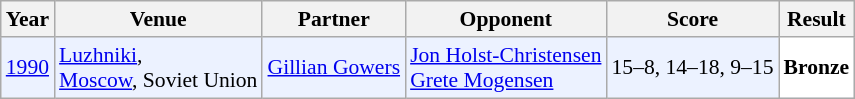<table class="sortable wikitable" style="font-size: 90%;">
<tr>
<th>Year</th>
<th>Venue</th>
<th>Partner</th>
<th>Opponent</th>
<th>Score</th>
<th>Result</th>
</tr>
<tr style="background:#ECF2FF">
<td align="center"><a href='#'>1990</a></td>
<td align="left"><a href='#'>Luzhniki</a>,<br><a href='#'>Moscow</a>, Soviet Union</td>
<td align="left"> <a href='#'>Gillian Gowers</a></td>
<td align="left"> <a href='#'>Jon Holst-Christensen</a><br> <a href='#'>Grete Mogensen</a></td>
<td align="left">15–8, 14–18, 9–15</td>
<td style="text-align:left; background:white"> <strong>Bronze</strong></td>
</tr>
</table>
